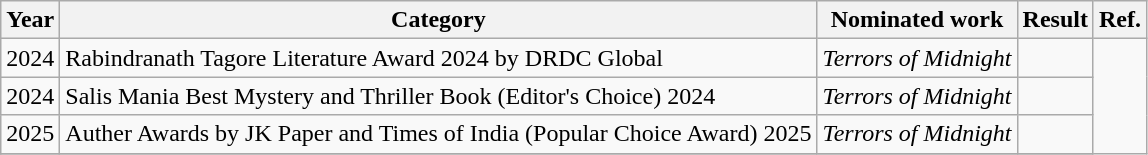<table class="wikitable">
<tr>
<th>Year</th>
<th>Category</th>
<th>Nominated work</th>
<th>Result</th>
<th>Ref.</th>
</tr>
<tr>
<td>2024</td>
<td>Rabindranath Tagore Literature Award 2024 by DRDC Global</td>
<td><em>Terrors of Midnight</em></td>
<td></td>
</tr>
<tr>
<td>2024</td>
<td>Salis Mania Best Mystery and Thriller Book (Editor's Choice) 2024</td>
<td><em>Terrors of Midnight</em></td>
<td></td>
</tr>
<tr>
<td>2025</td>
<td>Auther Awards by JK Paper and Times of India (Popular Choice Award) 2025</td>
<td><em>Terrors of Midnight</em></td>
<td></td>
</tr>
<tr>
</tr>
</table>
